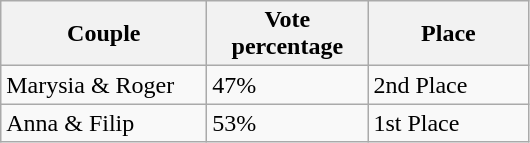<table class="wikitable">
<tr>
<th style="width:130px;">Couple</th>
<th style="width:100px;">Vote percentage</th>
<th style="width:100px;">Place</th>
</tr>
<tr>
<td>Marysia & Roger</td>
<td>47%</td>
<td>2nd Place</td>
</tr>
<tr>
<td>Anna & Filip</td>
<td>53%</td>
<td>1st Place</td>
</tr>
</table>
